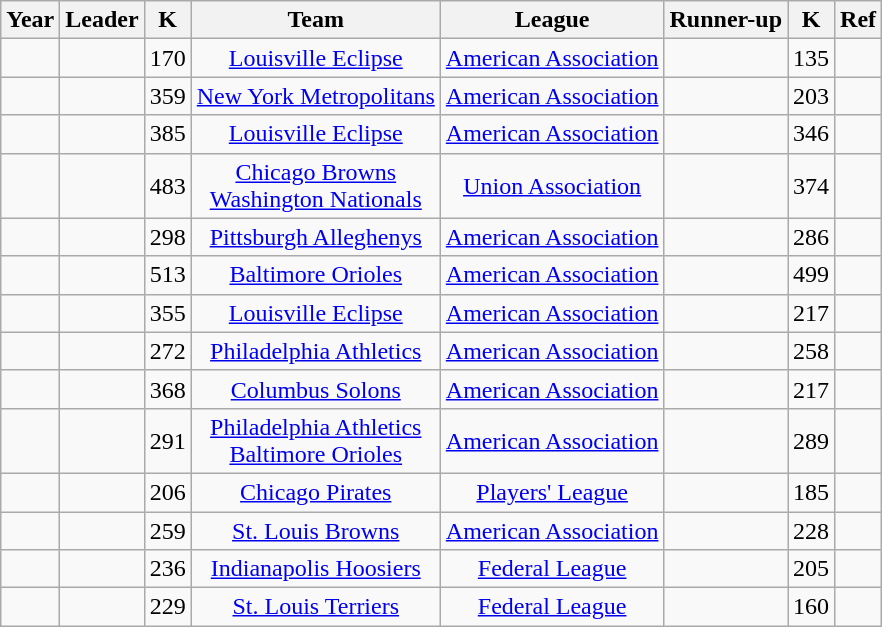<table class="wikitable sortable" style="text-align:center;">
<tr>
<th scope="col">Year</th>
<th scope="col">Leader</th>
<th scope="col">K</th>
<th scope="col">Team</th>
<th scope="col">League</th>
<th scope="col">Runner-up</th>
<th scope="col">K</th>
<th scope="col" class="unsortable">Ref</th>
</tr>
<tr>
<td></td>
<td></td>
<td>170</td>
<td><a href='#'>Louisville Eclipse</a></td>
<td><a href='#'>American Association</a></td>
<td></td>
<td>135</td>
<td></td>
</tr>
<tr>
<td></td>
<td><sup></sup></td>
<td>359</td>
<td><a href='#'>New York Metropolitans</a></td>
<td><a href='#'>American Association</a></td>
<td></td>
<td>203</td>
<td></td>
</tr>
<tr>
<td></td>
<td></td>
<td>385</td>
<td><a href='#'>Louisville Eclipse</a></td>
<td><a href='#'>American Association</a></td>
<td></td>
<td>346</td>
<td></td>
</tr>
<tr>
<td></td>
<td></td>
<td>483</td>
<td><a href='#'>Chicago Browns</a><br><a href='#'>Washington Nationals</a></td>
<td><a href='#'>Union Association</a></td>
<td></td>
<td>374</td>
<td></td>
</tr>
<tr>
<td></td>
<td></td>
<td>298</td>
<td><a href='#'>Pittsburgh Alleghenys</a></td>
<td><a href='#'>American Association</a></td>
<td></td>
<td>286</td>
<td></td>
</tr>
<tr>
<td></td>
<td></td>
<td>513</td>
<td><a href='#'>Baltimore Orioles</a></td>
<td><a href='#'>American Association</a></td>
<td></td>
<td>499</td>
<td></td>
</tr>
<tr>
<td></td>
<td></td>
<td>355</td>
<td><a href='#'>Louisville Eclipse</a></td>
<td><a href='#'>American Association</a></td>
<td></td>
<td>217</td>
<td></td>
</tr>
<tr>
<td></td>
<td></td>
<td>272</td>
<td><a href='#'>Philadelphia Athletics</a></td>
<td><a href='#'>American Association</a></td>
<td></td>
<td>258</td>
<td></td>
</tr>
<tr>
<td></td>
<td></td>
<td>368</td>
<td><a href='#'>Columbus Solons</a></td>
<td><a href='#'>American Association</a></td>
<td></td>
<td>217</td>
<td></td>
</tr>
<tr>
<td></td>
<td></td>
<td>291</td>
<td><a href='#'>Philadelphia Athletics</a><br><a href='#'>Baltimore Orioles</a></td>
<td><a href='#'>American Association</a></td>
<td></td>
<td>289</td>
<td></td>
</tr>
<tr>
<td></td>
<td></td>
<td>206</td>
<td><a href='#'>Chicago Pirates</a></td>
<td><a href='#'>Players' League</a></td>
<td></td>
<td>185</td>
<td></td>
</tr>
<tr>
<td></td>
<td></td>
<td>259</td>
<td><a href='#'>St. Louis Browns</a></td>
<td><a href='#'>American Association</a></td>
<td></td>
<td>228</td>
<td></td>
</tr>
<tr>
<td></td>
<td></td>
<td>236</td>
<td><a href='#'>Indianapolis Hoosiers</a></td>
<td><a href='#'>Federal League</a></td>
<td></td>
<td>205</td>
<td></td>
</tr>
<tr>
<td></td>
<td></td>
<td>229</td>
<td><a href='#'>St. Louis Terriers</a></td>
<td><a href='#'>Federal League</a></td>
<td></td>
<td>160</td>
<td></td>
</tr>
</table>
